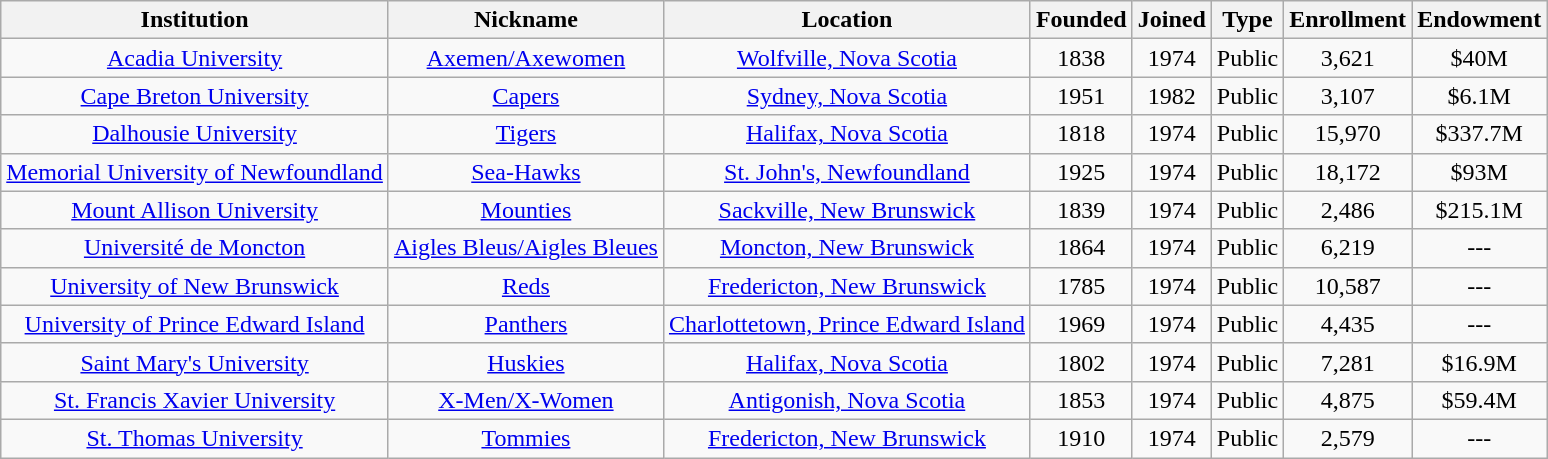<table class="wikitable sortable" style="text-align:center;">
<tr>
<th>Institution</th>
<th>Nickname</th>
<th>Location</th>
<th>Founded</th>
<th>Joined</th>
<th>Type</th>
<th>Enrollment</th>
<th>Endowment</th>
</tr>
<tr>
<td><a href='#'>Acadia University</a></td>
<td><a href='#'>Axemen/Axewomen</a></td>
<td><a href='#'>Wolfville, Nova Scotia</a></td>
<td>1838</td>
<td>1974</td>
<td>Public</td>
<td>3,621</td>
<td>$40M</td>
</tr>
<tr>
<td><a href='#'>Cape Breton University</a></td>
<td><a href='#'>Capers</a></td>
<td><a href='#'>Sydney, Nova Scotia</a></td>
<td>1951</td>
<td>1982</td>
<td>Public</td>
<td>3,107</td>
<td>$6.1M</td>
</tr>
<tr>
<td><a href='#'>Dalhousie University</a></td>
<td><a href='#'>Tigers</a></td>
<td><a href='#'>Halifax, Nova Scotia</a></td>
<td>1818</td>
<td>1974</td>
<td>Public</td>
<td>15,970</td>
<td>$337.7M</td>
</tr>
<tr>
<td><a href='#'>Memorial University of Newfoundland</a></td>
<td><a href='#'>Sea-Hawks</a></td>
<td><a href='#'>St. John's, Newfoundland</a></td>
<td>1925</td>
<td>1974</td>
<td>Public</td>
<td>18,172</td>
<td>$93M</td>
</tr>
<tr>
<td><a href='#'>Mount Allison University</a></td>
<td><a href='#'>Mounties</a></td>
<td><a href='#'>Sackville, New Brunswick</a></td>
<td>1839</td>
<td>1974</td>
<td>Public</td>
<td>2,486</td>
<td>$215.1M</td>
</tr>
<tr>
<td><a href='#'>Université de Moncton</a></td>
<td><a href='#'>Aigles Bleus/Aigles Bleues</a></td>
<td><a href='#'>Moncton, New Brunswick</a></td>
<td>1864</td>
<td>1974</td>
<td>Public</td>
<td>6,219</td>
<td>---</td>
</tr>
<tr>
<td><a href='#'>University of New Brunswick</a></td>
<td><a href='#'>Reds</a></td>
<td><a href='#'>Fredericton, New Brunswick</a></td>
<td>1785</td>
<td>1974</td>
<td>Public</td>
<td>10,587</td>
<td>---</td>
</tr>
<tr>
<td><a href='#'>University of Prince Edward Island</a></td>
<td><a href='#'>Panthers</a></td>
<td><a href='#'>Charlottetown, Prince Edward Island</a></td>
<td>1969</td>
<td>1974</td>
<td>Public</td>
<td>4,435</td>
<td>---</td>
</tr>
<tr>
<td><a href='#'>Saint Mary's University</a></td>
<td><a href='#'>Huskies</a></td>
<td><a href='#'>Halifax, Nova Scotia</a></td>
<td>1802</td>
<td>1974</td>
<td>Public</td>
<td>7,281</td>
<td>$16.9M</td>
</tr>
<tr>
<td><a href='#'>St. Francis Xavier University</a></td>
<td><a href='#'>X-Men/X-Women</a></td>
<td><a href='#'>Antigonish, Nova Scotia</a></td>
<td>1853</td>
<td>1974</td>
<td>Public</td>
<td>4,875</td>
<td>$59.4M</td>
</tr>
<tr>
<td><a href='#'>St. Thomas University</a></td>
<td><a href='#'>Tommies</a></td>
<td><a href='#'>Fredericton, New Brunswick</a></td>
<td>1910</td>
<td>1974</td>
<td>Public</td>
<td>2,579</td>
<td>---</td>
</tr>
</table>
